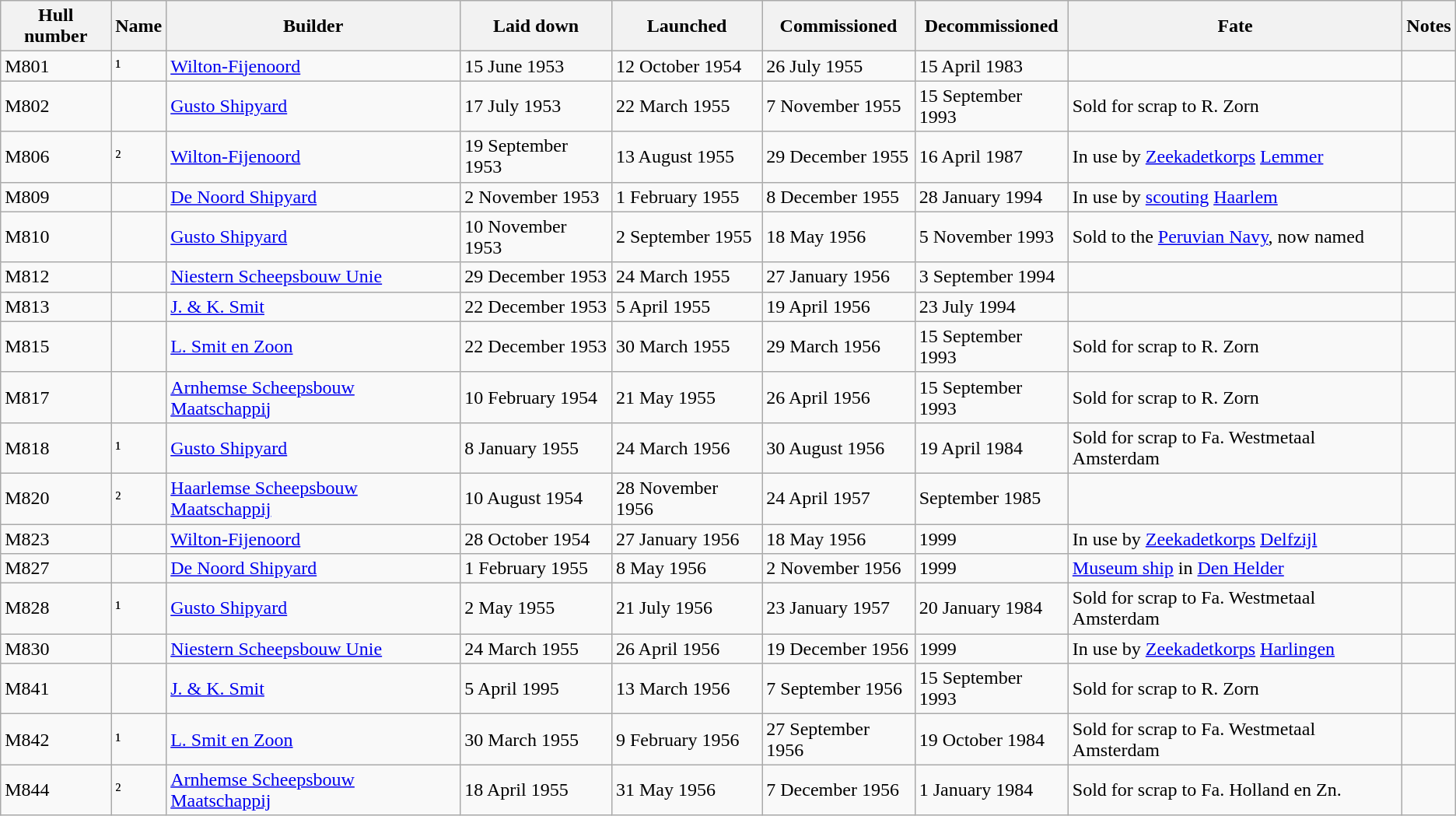<table class="wikitable">
<tr>
<th>Hull number</th>
<th>Name</th>
<th>Builder</th>
<th>Laid down</th>
<th>Launched</th>
<th>Commissioned</th>
<th>Decommissioned</th>
<th>Fate</th>
<th>Notes</th>
</tr>
<tr>
<td>M801</td>
<td> ¹</td>
<td><a href='#'>Wilton-Fijenoord</a></td>
<td>15 June 1953</td>
<td>12 October 1954</td>
<td>26 July 1955</td>
<td>15 April 1983</td>
<td></td>
<td></td>
</tr>
<tr>
<td>M802</td>
<td></td>
<td><a href='#'>Gusto Shipyard</a></td>
<td>17 July 1953</td>
<td>22 March 1955</td>
<td>7 November 1955</td>
<td>15 September 1993</td>
<td>Sold for scrap to R. Zorn</td>
<td></td>
</tr>
<tr>
<td>M806</td>
<td> ²</td>
<td><a href='#'>Wilton-Fijenoord</a></td>
<td>19 September 1953</td>
<td>13 August 1955</td>
<td>29 December 1955</td>
<td>16 April 1987</td>
<td>In use by <a href='#'>Zeekadetkorps</a> <a href='#'>Lemmer</a></td>
<td></td>
</tr>
<tr>
<td>M809</td>
<td></td>
<td><a href='#'>De Noord Shipyard</a></td>
<td>2 November 1953</td>
<td>1 February 1955</td>
<td>8 December 1955</td>
<td>28 January 1994</td>
<td>In use by <a href='#'>scouting</a> <a href='#'>Haarlem</a></td>
<td></td>
</tr>
<tr>
<td>M810</td>
<td></td>
<td><a href='#'>Gusto Shipyard</a></td>
<td>10 November 1953</td>
<td>2 September 1955</td>
<td>18 May 1956</td>
<td>5 November 1993</td>
<td>Sold to the <a href='#'>Peruvian Navy</a>, now named </td>
<td></td>
</tr>
<tr>
<td>M812</td>
<td></td>
<td><a href='#'>Niestern Scheepsbouw Unie</a></td>
<td>29 December 1953</td>
<td>24 March 1955</td>
<td>27 January 1956</td>
<td>3 September 1994</td>
<td></td>
<td></td>
</tr>
<tr>
<td>M813</td>
<td></td>
<td><a href='#'>J. & K. Smit</a></td>
<td>22 December 1953</td>
<td>5 April 1955</td>
<td>19 April 1956</td>
<td>23 July 1994</td>
<td></td>
<td></td>
</tr>
<tr>
<td>M815</td>
<td></td>
<td><a href='#'>L. Smit en Zoon</a></td>
<td>22 December 1953</td>
<td>30 March 1955</td>
<td>29 March 1956</td>
<td>15 September 1993</td>
<td>Sold for scrap to R. Zorn</td>
<td></td>
</tr>
<tr>
<td>M817</td>
<td></td>
<td><a href='#'>Arnhemse Scheepsbouw Maatschappij</a></td>
<td>10 February 1954</td>
<td>21 May 1955</td>
<td>26 April 1956</td>
<td>15 September 1993</td>
<td>Sold for scrap to R. Zorn</td>
<td></td>
</tr>
<tr>
<td>M818</td>
<td> ¹</td>
<td><a href='#'>Gusto Shipyard</a></td>
<td>8 January 1955</td>
<td>24 March 1956</td>
<td>30 August 1956</td>
<td>19 April 1984</td>
<td>Sold for scrap to Fa. Westmetaal Amsterdam</td>
<td></td>
</tr>
<tr>
<td>M820</td>
<td> ²</td>
<td><a href='#'>Haarlemse Scheepsbouw Maatschappij</a></td>
<td>10 August 1954</td>
<td>28 November 1956</td>
<td>24 April 1957</td>
<td>September 1985</td>
<td></td>
<td></td>
</tr>
<tr>
<td>M823</td>
<td></td>
<td><a href='#'>Wilton-Fijenoord</a></td>
<td>28 October 1954</td>
<td>27 January 1956</td>
<td>18 May 1956</td>
<td>1999</td>
<td>In use by <a href='#'>Zeekadetkorps</a> <a href='#'>Delfzijl</a></td>
<td></td>
</tr>
<tr>
<td>M827</td>
<td></td>
<td><a href='#'>De Noord Shipyard</a></td>
<td>1 February 1955</td>
<td>8 May 1956</td>
<td>2 November 1956</td>
<td>1999</td>
<td><a href='#'>Museum ship</a> in <a href='#'>Den Helder</a></td>
<td></td>
</tr>
<tr>
<td>M828</td>
<td> ¹</td>
<td><a href='#'>Gusto Shipyard</a></td>
<td>2 May 1955</td>
<td>21 July 1956</td>
<td>23 January 1957</td>
<td>20 January 1984</td>
<td>Sold for scrap to Fa. Westmetaal Amsterdam</td>
<td></td>
</tr>
<tr>
<td>M830</td>
<td></td>
<td><a href='#'>Niestern Scheepsbouw Unie</a></td>
<td>24 March 1955</td>
<td>26 April 1956</td>
<td>19 December 1956</td>
<td>1999</td>
<td>In use by <a href='#'>Zeekadetkorps</a> <a href='#'>Harlingen</a></td>
<td></td>
</tr>
<tr>
<td>M841</td>
<td></td>
<td><a href='#'>J. & K. Smit</a></td>
<td>5 April 1995</td>
<td>13 March 1956</td>
<td>7 September 1956</td>
<td>15 September 1993</td>
<td>Sold for scrap to R. Zorn</td>
<td></td>
</tr>
<tr>
<td>M842</td>
<td> ¹</td>
<td><a href='#'>L. Smit en Zoon</a></td>
<td>30 March 1955</td>
<td>9 February 1956</td>
<td>27 September 1956</td>
<td>19 October 1984</td>
<td>Sold for scrap to Fa. Westmetaal Amsterdam</td>
<td></td>
</tr>
<tr>
<td>M844</td>
<td> ²</td>
<td><a href='#'>Arnhemse Scheepsbouw Maatschappij</a></td>
<td>18 April 1955</td>
<td>31 May 1956</td>
<td>7 December 1956</td>
<td>1 January 1984</td>
<td>Sold for scrap to Fa. Holland en Zn.</td>
<td></td>
</tr>
</table>
